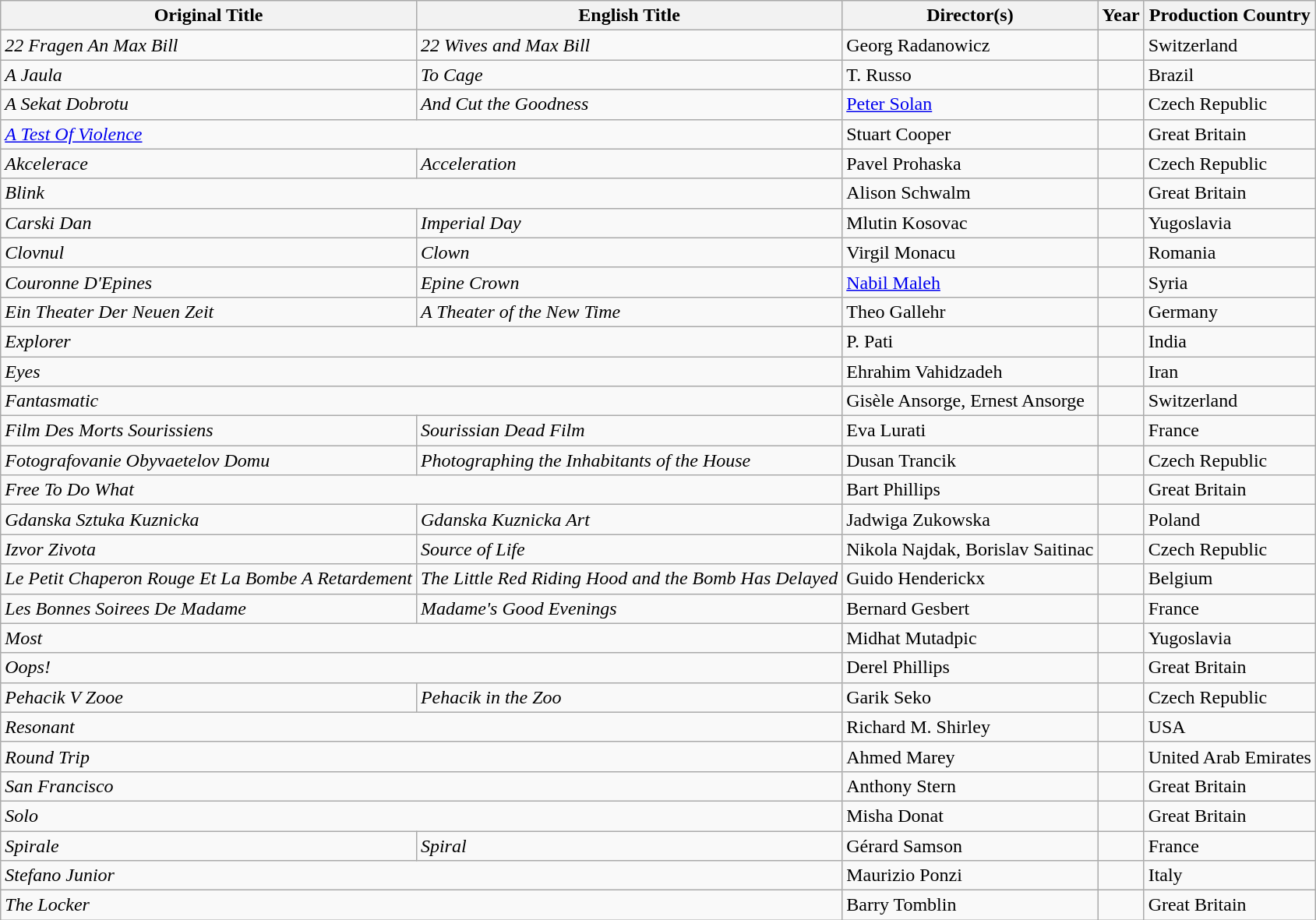<table class="wikitable sortable">
<tr>
<th>Original Title</th>
<th>English Title</th>
<th>Director(s)</th>
<th>Year</th>
<th>Production Country</th>
</tr>
<tr>
<td><em>22 Fragen An Max Bill</em></td>
<td><em>22 Wives and Max Bill</em></td>
<td>Georg Radanowicz</td>
<td></td>
<td>Switzerland</td>
</tr>
<tr>
<td><em>A Jaula</em></td>
<td><em>To Cage</em></td>
<td>T. Russo</td>
<td></td>
<td>Brazil</td>
</tr>
<tr>
<td><em>A Sekat Dobrotu</em></td>
<td><em>And Cut the Goodness</em></td>
<td><a href='#'>Peter Solan</a></td>
<td></td>
<td>Czech Republic</td>
</tr>
<tr>
<td colspan="2"><em><a href='#'>A Test Of Violence</a></em></td>
<td>Stuart Cooper</td>
<td></td>
<td>Great Britain</td>
</tr>
<tr>
<td><em>Akcelerace</em></td>
<td><em>Acceleration</em></td>
<td>Pavel Prohaska</td>
<td></td>
<td>Czech Republic</td>
</tr>
<tr>
<td colspan="2"><em>Blink</em></td>
<td>Alison Schwalm</td>
<td></td>
<td>Great Britain</td>
</tr>
<tr>
<td><em>Carski Dan</em></td>
<td><em>Imperial Day</em></td>
<td>Mlutin Kosovac</td>
<td></td>
<td>Yugoslavia</td>
</tr>
<tr>
<td><em>Clovnul</em></td>
<td><em>Clown</em></td>
<td>Virgil Monacu</td>
<td></td>
<td>Romania</td>
</tr>
<tr>
<td><em>Couronne D'Epines</em></td>
<td><em>Epine Crown</em></td>
<td><a href='#'>Nabil Maleh</a></td>
<td></td>
<td>Syria</td>
</tr>
<tr>
<td><em>Ein Theater Der Neuen Zeit</em></td>
<td><em>A Theater of the New Time</em></td>
<td>Theo Gallehr</td>
<td></td>
<td>Germany</td>
</tr>
<tr>
<td colspan="2"><em>Explorer</em></td>
<td>P. Pati</td>
<td></td>
<td>India</td>
</tr>
<tr>
<td colspan="2"><em>Eyes</em></td>
<td>Ehrahim Vahidzadeh</td>
<td></td>
<td>Iran</td>
</tr>
<tr>
<td colspan="2"><em>Fantasmatic</em></td>
<td>Gisèle Ansorge, Ernest Ansorge</td>
<td></td>
<td>Switzerland</td>
</tr>
<tr>
<td><em>Film Des Morts Sourissiens</em></td>
<td><em>Sourissian Dead Film</em></td>
<td>Eva Lurati</td>
<td></td>
<td>France</td>
</tr>
<tr>
<td><em>Fotografovanie Obyvaetelov Domu</em></td>
<td><em>Photographing the Inhabitants of the House</em></td>
<td>Dusan Trancik</td>
<td></td>
<td>Czech Republic</td>
</tr>
<tr>
<td colspan="2"><em>Free To Do What</em></td>
<td>Bart Phillips</td>
<td></td>
<td>Great Britain</td>
</tr>
<tr>
<td><em>Gdanska Sztuka Kuznicka</em></td>
<td><em>Gdanska Kuznicka Art</em></td>
<td>Jadwiga Zukowska</td>
<td></td>
<td>Poland</td>
</tr>
<tr>
<td><em>Izvor Zivota</em></td>
<td><em>Source of Life</em></td>
<td>Nikola Najdak, Borislav Saitinac</td>
<td></td>
<td>Czech Republic</td>
</tr>
<tr>
<td><em>Le Petit Chaperon Rouge Et La Bombe A Retardement</em></td>
<td><em>The Little Red Riding Hood and the Bomb Has Delayed</em></td>
<td>Guido Henderickx</td>
<td></td>
<td>Belgium</td>
</tr>
<tr>
<td><em>Les Bonnes Soirees De Madame</em></td>
<td><em>Madame's Good Evenings</em></td>
<td>Bernard Gesbert</td>
<td></td>
<td>France</td>
</tr>
<tr>
<td colspan="2"><em>Most</em></td>
<td>Midhat Mutadpic</td>
<td></td>
<td>Yugoslavia</td>
</tr>
<tr>
<td colspan="2"><em>Oops!</em></td>
<td>Derel Phillips</td>
<td></td>
<td>Great Britain</td>
</tr>
<tr>
<td><em>Pehacik V Zooe</em></td>
<td><em>Pehacik in the Zoo</em></td>
<td>Garik Seko</td>
<td></td>
<td>Czech Republic</td>
</tr>
<tr>
<td colspan="2"><em>Resonant</em></td>
<td>Richard M. Shirley</td>
<td></td>
<td>USA</td>
</tr>
<tr>
<td colspan="2"><em>Round Trip</em></td>
<td>Ahmed Marey</td>
<td></td>
<td>United Arab Emirates</td>
</tr>
<tr>
<td colspan="2"><em>San Francisco</em></td>
<td>Anthony Stern</td>
<td></td>
<td>Great Britain</td>
</tr>
<tr>
<td colspan="2"><em>Solo</em></td>
<td>Misha Donat</td>
<td></td>
<td>Great Britain</td>
</tr>
<tr>
<td><em>Spirale</em></td>
<td><em>Spiral</em></td>
<td>Gérard Samson</td>
<td></td>
<td>France</td>
</tr>
<tr>
<td colspan="2"><em>Stefano Junior</em></td>
<td>Maurizio Ponzi</td>
<td></td>
<td>Italy</td>
</tr>
<tr>
<td colspan="2"><em>The Locker</em></td>
<td>Barry Tomblin</td>
<td></td>
<td>Great Britain</td>
</tr>
</table>
